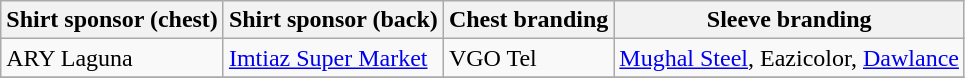<table class="wikitable">
<tr>
<th>Shirt sponsor (chest)</th>
<th>Shirt sponsor (back)</th>
<th>Chest branding</th>
<th>Sleeve branding</th>
</tr>
<tr>
<td>ARY Laguna</td>
<td><a href='#'>Imtiaz Super Market</a></td>
<td>VGO Tel</td>
<td><a href='#'>Mughal Steel</a>, Eazicolor, <a href='#'>Dawlance</a></td>
</tr>
<tr>
</tr>
</table>
